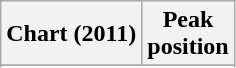<table class="wikitable sortable">
<tr>
<th>Chart (2011)</th>
<th>Peak<br>position</th>
</tr>
<tr>
</tr>
<tr>
</tr>
<tr>
</tr>
</table>
